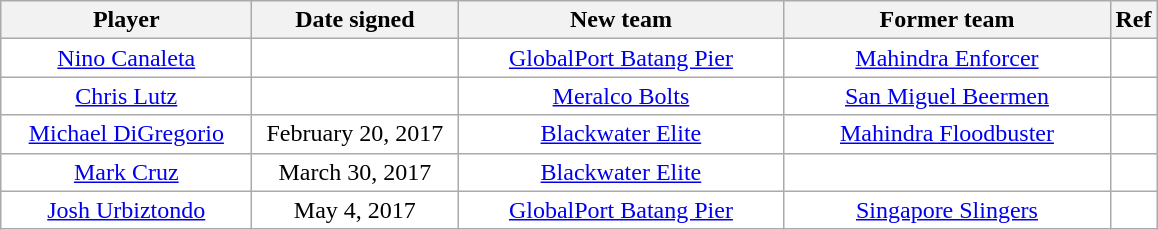<table class="wikitable sortable" style="text-align:center">
<tr>
<th style="width:160px">Player</th>
<th style="width:130px">Date signed</th>
<th style="width:210px">New team</th>
<th style="width:210px">Former team</th>
<th class="unsortable">Ref</th>
</tr>
<tr style="background:#fff;">
<td><a href='#'>Nino Canaleta</a></td>
<td></td>
<td><a href='#'>GlobalPort Batang Pier</a></td>
<td><a href='#'>Mahindra Enforcer</a></td>
<td></td>
</tr>
<tr style="background:#fff;">
<td><a href='#'>Chris Lutz</a></td>
<td></td>
<td><a href='#'>Meralco Bolts</a></td>
<td><a href='#'>San Miguel Beermen</a></td>
<td></td>
</tr>
<tr style="background:#fff;">
<td><a href='#'>Michael DiGregorio</a></td>
<td>February 20, 2017</td>
<td><a href='#'>Blackwater Elite</a></td>
<td><a href='#'>Mahindra Floodbuster</a></td>
<td></td>
</tr>
<tr style="background:#fff;">
<td><a href='#'>Mark Cruz</a></td>
<td>March 30, 2017</td>
<td><a href='#'>Blackwater Elite</a></td>
<td></td>
<td align=center></td>
</tr>
<tr style="background:#fff;">
<td><a href='#'>Josh Urbiztondo</a></td>
<td>May 4, 2017</td>
<td><a href='#'>GlobalPort Batang Pier</a></td>
<td><a href='#'>Singapore Slingers</a></td>
<td align=center></td>
</tr>
</table>
